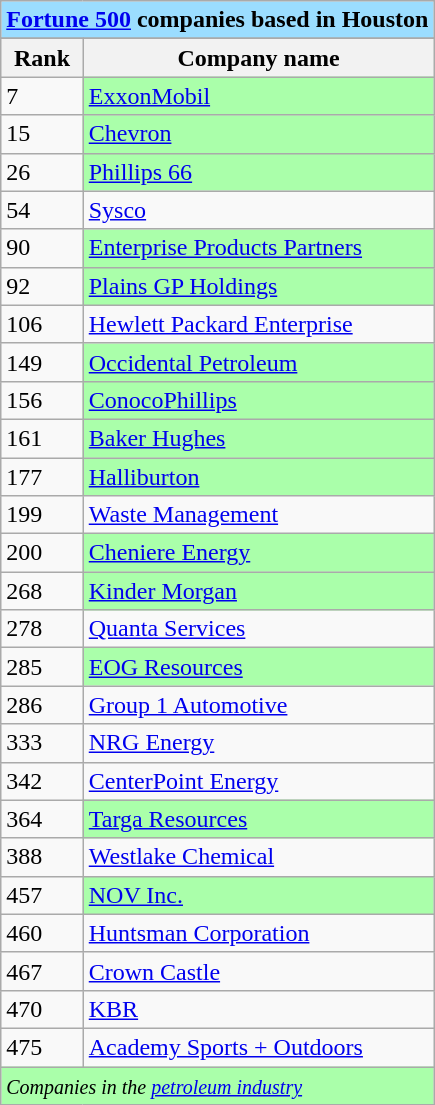<table class="wikitable" font-size:75%; text-align:center; margin:1em;">
<tr>
<td colspan="3" style="background:#9BDDFF;"><strong><a href='#'>Fortune 500</a> companies based in Houston</strong></td>
</tr>
<tr style="background:#ccc;">
</tr>
<tr>
<th>Rank</th>
<th>Company name</th>
</tr>
<tr>
<td>7</td>
<td style="background:#afa;"><a href='#'>ExxonMobil</a></td>
</tr>
<tr>
<td>15</td>
<td style="background:#afa;"><a href='#'>Chevron</a></td>
</tr>
<tr>
<td>26</td>
<td style="background:#afa;"><a href='#'>Phillips 66</a></td>
</tr>
<tr>
<td>54</td>
<td><a href='#'>Sysco</a></td>
</tr>
<tr>
<td>90</td>
<td style="background:#afa;"><a href='#'>Enterprise Products Partners</a></td>
</tr>
<tr>
<td>92</td>
<td style="background:#afa;"><a href='#'>Plains GP Holdings</a></td>
</tr>
<tr>
<td>106</td>
<td><a href='#'>Hewlett Packard Enterprise</a></td>
</tr>
<tr>
<td>149</td>
<td style="background:#afa;"><a href='#'>Occidental Petroleum</a></td>
</tr>
<tr>
<td>156</td>
<td style="background:#afa;"><a href='#'>ConocoPhillips</a></td>
</tr>
<tr>
<td>161</td>
<td style="background:#afa;"><a href='#'>Baker Hughes</a></td>
</tr>
<tr>
<td>177</td>
<td style="background:#afa;"><a href='#'>Halliburton</a></td>
</tr>
<tr>
<td>199</td>
<td><a href='#'>Waste Management</a></td>
</tr>
<tr>
<td>200</td>
<td style="background:#afa;"><a href='#'>Cheniere Energy</a></td>
</tr>
<tr>
<td>268</td>
<td style="background:#afa;"><a href='#'>Kinder Morgan</a></td>
</tr>
<tr>
<td>278</td>
<td><a href='#'>Quanta Services</a></td>
</tr>
<tr>
<td>285</td>
<td style="background:#afa;"><a href='#'>EOG Resources</a></td>
</tr>
<tr>
<td>286</td>
<td><a href='#'>Group 1 Automotive</a></td>
</tr>
<tr>
<td>333</td>
<td><a href='#'>NRG Energy</a></td>
</tr>
<tr>
<td>342</td>
<td><a href='#'>CenterPoint Energy</a></td>
</tr>
<tr>
<td>364</td>
<td style="background:#afa;"><a href='#'>Targa Resources</a></td>
</tr>
<tr>
<td>388</td>
<td><a href='#'>Westlake Chemical</a></td>
</tr>
<tr>
<td>457</td>
<td style="background:#afa;"><a href='#'>NOV Inc.</a></td>
</tr>
<tr>
<td>460</td>
<td><a href='#'>Huntsman Corporation</a></td>
</tr>
<tr>
<td>467</td>
<td><a href='#'>Crown Castle</a></td>
</tr>
<tr>
<td>470</td>
<td><a href='#'>KBR</a></td>
</tr>
<tr>
<td>475</td>
<td><a href='#'>Academy Sports + Outdoors</a></td>
</tr>
<tr>
<td colspan="3" style="background:#afa;"><em><small>Companies in the <a href='#'>petroleum industry</a></small></em></td>
</tr>
</table>
